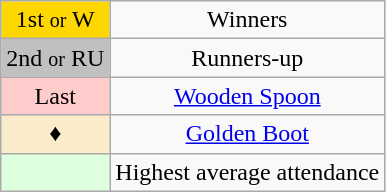<table class="wikitable" style="text-align:center">
<tr>
<td style=background:gold>1st <small>or</small> W</td>
<td>Winners</td>
</tr>
<tr>
<td style=background:silver>2nd <small>or</small> RU</td>
<td>Runners-up</td>
</tr>
<tr>
<td style=background:#FFCCCC>Last</td>
<td><a href='#'>Wooden Spoon</a></td>
</tr>
<tr>
<td style=background:#FAECC8;">♦</td>
<td><a href='#'>Golden Boot</a></td>
</tr>
<tr>
<td style="background:#dfd;"> </td>
<td>Highest average attendance</td>
</tr>
</table>
